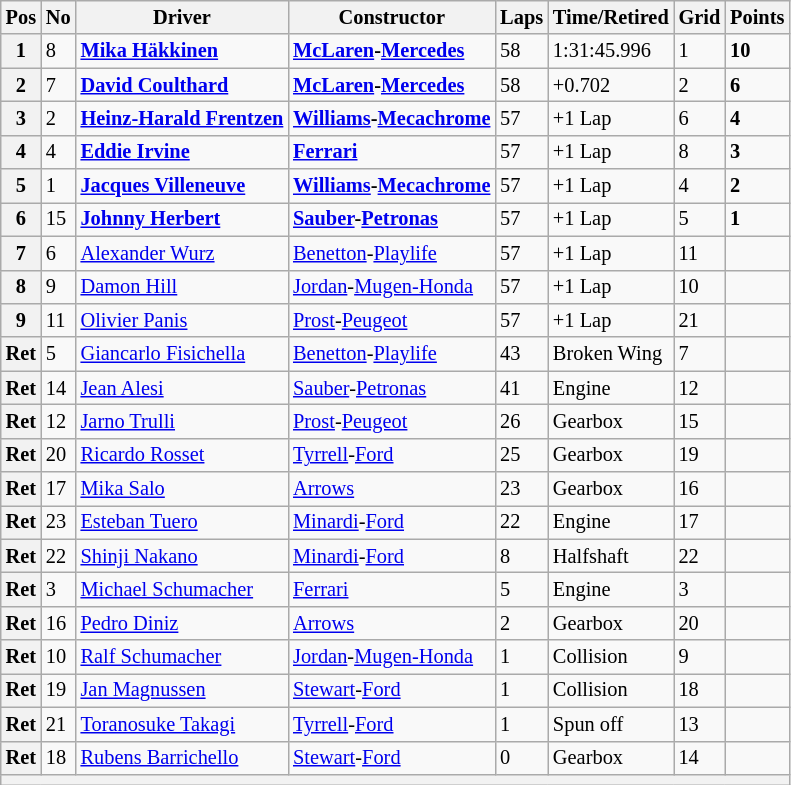<table class="wikitable" style="font-size: 85%;">
<tr>
<th>Pos</th>
<th>No</th>
<th>Driver</th>
<th>Constructor</th>
<th>Laps</th>
<th>Time/Retired</th>
<th>Grid</th>
<th>Points</th>
</tr>
<tr>
<th>1</th>
<td>8</td>
<td> <strong><a href='#'>Mika Häkkinen</a></strong></td>
<td><strong><a href='#'>McLaren</a>-<a href='#'>Mercedes</a></strong></td>
<td>58</td>
<td>1:31:45.996</td>
<td>1</td>
<td><strong>10</strong></td>
</tr>
<tr>
<th>2</th>
<td>7</td>
<td> <strong><a href='#'>David Coulthard</a></strong></td>
<td><strong><a href='#'>McLaren</a>-<a href='#'>Mercedes</a></strong></td>
<td>58</td>
<td>+0.702</td>
<td>2</td>
<td><strong>6</strong></td>
</tr>
<tr>
<th>3</th>
<td>2</td>
<td> <strong><a href='#'>Heinz-Harald Frentzen</a></strong></td>
<td><strong><a href='#'>Williams</a>-<a href='#'>Mecachrome</a></strong></td>
<td>57</td>
<td>+1 Lap</td>
<td>6</td>
<td><strong>4</strong></td>
</tr>
<tr>
<th>4</th>
<td>4</td>
<td> <strong><a href='#'>Eddie Irvine</a></strong></td>
<td><strong><a href='#'>Ferrari</a></strong></td>
<td>57</td>
<td>+1 Lap</td>
<td>8</td>
<td><strong>3</strong></td>
</tr>
<tr>
<th>5</th>
<td>1</td>
<td> <strong><a href='#'>Jacques Villeneuve</a></strong></td>
<td><strong><a href='#'>Williams</a>-<a href='#'>Mecachrome</a></strong></td>
<td>57</td>
<td>+1 Lap</td>
<td>4</td>
<td><strong>2</strong></td>
</tr>
<tr>
<th>6</th>
<td>15</td>
<td> <strong><a href='#'>Johnny Herbert</a></strong></td>
<td><strong><a href='#'>Sauber</a>-<a href='#'>Petronas</a></strong></td>
<td>57</td>
<td>+1 Lap</td>
<td>5</td>
<td><strong>1</strong></td>
</tr>
<tr>
<th>7</th>
<td>6</td>
<td> <a href='#'>Alexander Wurz</a></td>
<td><a href='#'>Benetton</a>-<a href='#'>Playlife</a></td>
<td>57</td>
<td>+1 Lap</td>
<td>11</td>
<td> </td>
</tr>
<tr>
<th>8</th>
<td>9</td>
<td> <a href='#'>Damon Hill</a></td>
<td><a href='#'>Jordan</a>-<a href='#'>Mugen-Honda</a></td>
<td>57</td>
<td>+1 Lap</td>
<td>10</td>
<td> </td>
</tr>
<tr>
<th>9</th>
<td>11</td>
<td> <a href='#'>Olivier Panis</a></td>
<td><a href='#'>Prost</a>-<a href='#'>Peugeot</a></td>
<td>57</td>
<td>+1 Lap</td>
<td>21</td>
<td> </td>
</tr>
<tr>
<th>Ret</th>
<td>5</td>
<td> <a href='#'>Giancarlo Fisichella</a></td>
<td><a href='#'>Benetton</a>-<a href='#'>Playlife</a></td>
<td>43</td>
<td>Broken Wing</td>
<td>7</td>
<td> </td>
</tr>
<tr>
<th>Ret</th>
<td>14</td>
<td> <a href='#'>Jean Alesi</a></td>
<td><a href='#'>Sauber</a>-<a href='#'>Petronas</a></td>
<td>41</td>
<td>Engine</td>
<td>12</td>
<td> </td>
</tr>
<tr>
<th>Ret</th>
<td>12</td>
<td> <a href='#'>Jarno Trulli</a></td>
<td><a href='#'>Prost</a>-<a href='#'>Peugeot</a></td>
<td>26</td>
<td>Gearbox</td>
<td>15</td>
<td> </td>
</tr>
<tr>
<th>Ret</th>
<td>20</td>
<td> <a href='#'>Ricardo Rosset</a></td>
<td><a href='#'>Tyrrell</a>-<a href='#'>Ford</a></td>
<td>25</td>
<td>Gearbox</td>
<td>19</td>
<td> </td>
</tr>
<tr>
<th>Ret</th>
<td>17</td>
<td> <a href='#'>Mika Salo</a></td>
<td><a href='#'>Arrows</a></td>
<td>23</td>
<td>Gearbox</td>
<td>16</td>
<td> </td>
</tr>
<tr>
<th>Ret</th>
<td>23</td>
<td> <a href='#'>Esteban Tuero</a></td>
<td><a href='#'>Minardi</a>-<a href='#'>Ford</a></td>
<td>22</td>
<td>Engine</td>
<td>17</td>
<td> </td>
</tr>
<tr>
<th>Ret</th>
<td>22</td>
<td> <a href='#'>Shinji Nakano</a></td>
<td><a href='#'>Minardi</a>-<a href='#'>Ford</a></td>
<td>8</td>
<td>Halfshaft</td>
<td>22</td>
<td> </td>
</tr>
<tr>
<th>Ret</th>
<td>3</td>
<td> <a href='#'>Michael Schumacher</a></td>
<td><a href='#'>Ferrari</a></td>
<td>5</td>
<td>Engine</td>
<td>3</td>
<td> </td>
</tr>
<tr>
<th>Ret</th>
<td>16</td>
<td> <a href='#'>Pedro Diniz</a></td>
<td><a href='#'>Arrows</a></td>
<td>2</td>
<td>Gearbox</td>
<td>20</td>
<td> </td>
</tr>
<tr>
<th>Ret</th>
<td>10</td>
<td> <a href='#'>Ralf Schumacher</a></td>
<td><a href='#'>Jordan</a>-<a href='#'>Mugen-Honda</a></td>
<td>1</td>
<td>Collision</td>
<td>9</td>
<td> </td>
</tr>
<tr>
<th>Ret</th>
<td>19</td>
<td> <a href='#'>Jan Magnussen</a></td>
<td><a href='#'>Stewart</a>-<a href='#'>Ford</a></td>
<td>1</td>
<td>Collision</td>
<td>18</td>
<td> </td>
</tr>
<tr>
<th>Ret</th>
<td>21</td>
<td> <a href='#'>Toranosuke Takagi</a></td>
<td><a href='#'>Tyrrell</a>-<a href='#'>Ford</a></td>
<td>1</td>
<td>Spun off</td>
<td>13</td>
<td> </td>
</tr>
<tr>
<th>Ret</th>
<td>18</td>
<td> <a href='#'>Rubens Barrichello</a></td>
<td><a href='#'>Stewart</a>-<a href='#'>Ford</a></td>
<td>0</td>
<td>Gearbox</td>
<td>14</td>
<td> </td>
</tr>
<tr>
<th colspan="8"></th>
</tr>
</table>
